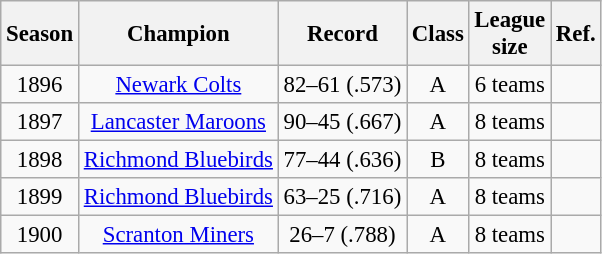<table class="wikitable" style="text-align:center; font-size: 95%;">
<tr>
<th>Season</th>
<th>Champion</th>
<th>Record</th>
<th>Class</th>
<th>League<br>size</th>
<th>Ref.</th>
</tr>
<tr>
<td>1896</td>
<td><a href='#'>Newark Colts</a></td>
<td>82–61 (.573)</td>
<td>A</td>
<td>6 teams</td>
<td></td>
</tr>
<tr>
<td>1897</td>
<td><a href='#'>Lancaster Maroons</a></td>
<td>90–45 (.667)</td>
<td>A</td>
<td>8 teams</td>
<td></td>
</tr>
<tr>
<td>1898</td>
<td><a href='#'>Richmond Bluebirds</a></td>
<td>77–44 (.636)</td>
<td>B</td>
<td>8 teams</td>
<td></td>
</tr>
<tr>
<td>1899</td>
<td><a href='#'>Richmond Bluebirds</a></td>
<td>63–25 (.716)</td>
<td>A</td>
<td>8 teams</td>
<td></td>
</tr>
<tr>
<td>1900</td>
<td><a href='#'>Scranton Miners</a></td>
<td>26–7 (.788)</td>
<td>A</td>
<td>8 teams</td>
<td></td>
</tr>
</table>
